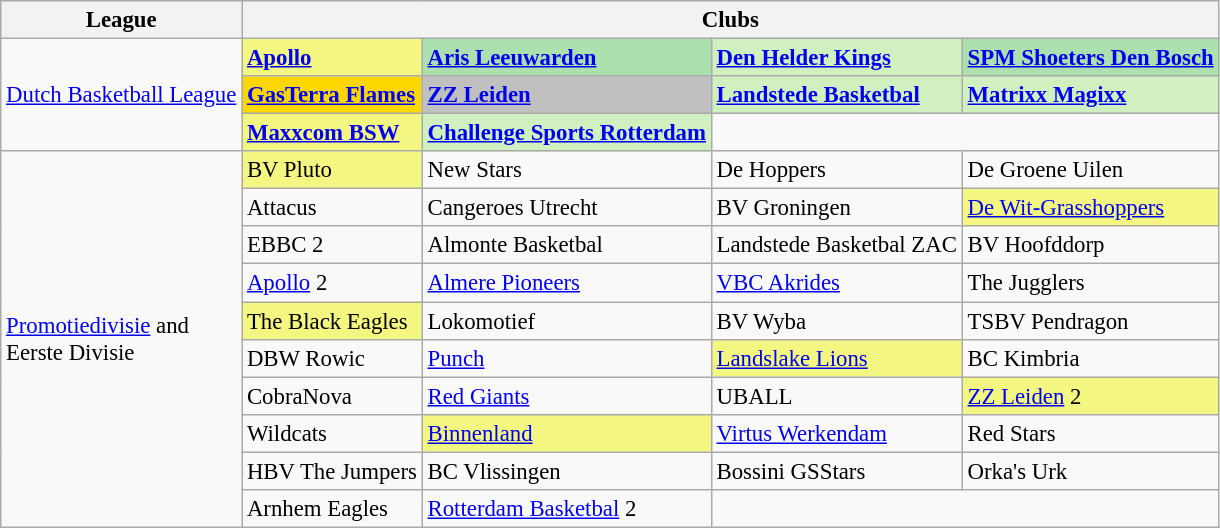<table class="wikitable"  style="font-size:95%;">
<tr>
<th>League</th>
<th colspan=4>Clubs</th>
</tr>
<tr>
<td rowspan=3><a href='#'>Dutch Basketball League</a></td>
<td style="background:#F3F781;"><strong><a href='#'>Apollo</a></strong></td>
<td style="background:#ACE1AF;"><strong><a href='#'>Aris Leeuwarden</a></strong></td>
<td style="background:#D0F0C0;"><strong><a href='#'>Den Helder Kings</a></strong></td>
<td style="background:#ACE1AF;"><strong><a href='#'>SPM Shoeters Den Bosch</a></strong></td>
</tr>
<tr>
<td style="background:gold;"><strong><a href='#'>GasTerra Flames</a></strong></td>
<td style="background:silver;"><strong><a href='#'>ZZ Leiden</a></strong></td>
<td style="background:#D0F0C0;"><strong><a href='#'>Landstede Basketbal</a></strong></td>
<td style="background:#D0F0C0;"><strong><a href='#'>Matrixx Magixx</a></strong></td>
</tr>
<tr>
<td style="background:#F3F781;"><strong><a href='#'>Maxxcom BSW</a></strong></td>
<td style="background:#D0F0C0;"><strong><a href='#'>Challenge Sports Rotterdam</a></strong></td>
<td colspan=2></td>
</tr>
<tr>
<td rowspan=10><a href='#'>Promotiedivisie</a> and <br>Eerste Divisie</td>
<td style="background:#F3F781;">BV Pluto</td>
<td>New Stars</td>
<td>De Hoppers</td>
<td>De Groene Uilen</td>
</tr>
<tr>
<td>Attacus</td>
<td>Cangeroes Utrecht</td>
<td>BV Groningen</td>
<td style="background:#F3F781;"><a href='#'>De Wit-Grasshoppers</a></td>
</tr>
<tr>
<td>EBBC 2</td>
<td>Almonte Basketbal</td>
<td>Landstede Basketbal ZAC</td>
<td>BV Hoofddorp</td>
</tr>
<tr>
<td><a href='#'>Apollo</a> 2</td>
<td><a href='#'>Almere Pioneers</a></td>
<td><a href='#'>VBC Akrides</a></td>
<td>The Jugglers</td>
</tr>
<tr>
<td style="background:#F3F781;">The Black Eagles</td>
<td>Lokomotief</td>
<td>BV Wyba</td>
<td>TSBV Pendragon</td>
</tr>
<tr>
<td>DBW Rowic</td>
<td><a href='#'>Punch</a></td>
<td style="background:#F3F781;"><a href='#'>Landslake Lions</a></td>
<td>BC Kimbria</td>
</tr>
<tr>
<td>CobraNova</td>
<td><a href='#'>Red Giants</a></td>
<td>UBALL</td>
<td style="background:#F3F781;"><a href='#'>ZZ Leiden</a> 2</td>
</tr>
<tr>
<td>Wildcats</td>
<td style="background:#F3F781;"><a href='#'>Binnenland</a></td>
<td><a href='#'>Virtus Werkendam</a></td>
<td>Red Stars</td>
</tr>
<tr>
<td>HBV The Jumpers</td>
<td>BC Vlissingen</td>
<td>Bossini GSStars</td>
<td>Orka's Urk</td>
</tr>
<tr>
<td>Arnhem Eagles</td>
<td><a href='#'>Rotterdam Basketbal</a> 2</td>
<td colspan=2></td>
</tr>
</table>
